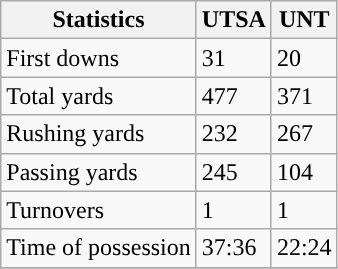<table class="wikitable">
<tr>
<th>Statistics</th>
<th>UTSA</th>
<th>UNT</th>
</tr>
<tr>
<td>First downs</td>
<td>31</td>
<td>20</td>
</tr>
<tr>
<td>Total yards</td>
<td>477</td>
<td>371</td>
</tr>
<tr>
<td>Rushing yards</td>
<td>232</td>
<td>267</td>
</tr>
<tr>
<td>Passing yards</td>
<td>245</td>
<td>104</td>
</tr>
<tr>
<td>Turnovers</td>
<td>1</td>
<td>1</td>
</tr>
<tr>
<td>Time of possession</td>
<td>37:36</td>
<td>22:24</td>
</tr>
<tr>
</tr>
</table>
